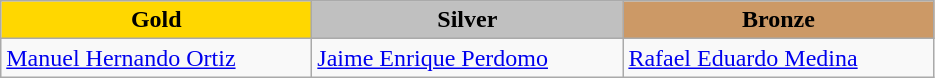<table class="wikitable" style="text-align:left">
<tr align="center">
<td width=200 bgcolor=gold><strong>Gold</strong></td>
<td width=200 bgcolor=silver><strong>Silver</strong></td>
<td width=200 bgcolor=CC9966><strong>Bronze</strong></td>
</tr>
<tr>
<td><a href='#'>Manuel Hernando Ortiz</a><br><em></em></td>
<td><a href='#'>Jaime Enrique Perdomo</a><br><em></em></td>
<td><a href='#'>Rafael Eduardo Medina</a><br><em></em></td>
</tr>
</table>
